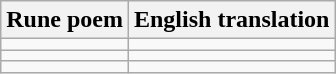<table class="wikitable">
<tr>
<th>Rune poem</th>
<th>English translation</th>
</tr>
<tr>
<td></td>
<td></td>
</tr>
<tr>
<td></td>
<td></td>
</tr>
<tr>
<td></td>
<td></td>
</tr>
</table>
